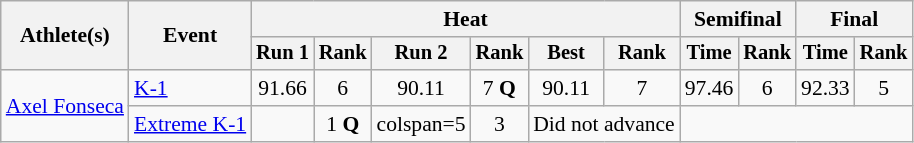<table class="wikitable" style="font-size:90%">
<tr>
<th rowspan=2>Athlete(s)</th>
<th rowspan=2>Event</th>
<th colspan="6">Heat</th>
<th colspan="2">Semifinal</th>
<th colspan="2">Final</th>
</tr>
<tr style="font-size:95%">
<th>Run 1</th>
<th>Rank</th>
<th>Run 2</th>
<th>Rank</th>
<th>Best</th>
<th>Rank</th>
<th>Time</th>
<th>Rank</th>
<th>Time</th>
<th>Rank</th>
</tr>
<tr align=center>
<td align=left rowspan="2"><a href='#'>Axel Fonseca</a></td>
<td align=left><a href='#'>K-1</a></td>
<td>91.66</td>
<td>6</td>
<td>90.11</td>
<td>7 <strong>Q</strong></td>
<td>90.11</td>
<td>7</td>
<td>97.46</td>
<td>6</td>
<td>92.33</td>
<td>5</td>
</tr>
<tr align=center>
<td align=left><a href='#'>Extreme K-1</a></td>
<td></td>
<td>1 <strong>Q</strong></td>
<td>colspan=5 </td>
<td>3</td>
<td colspan=2>Did not advance</td>
</tr>
</table>
